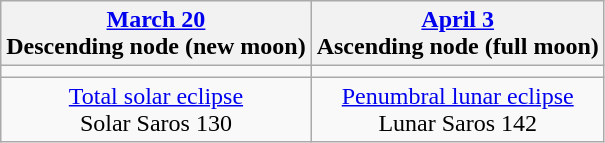<table class="wikitable">
<tr>
<th><a href='#'>March 20</a><br>Descending node (new moon)<br></th>
<th><a href='#'>April 3</a><br>Ascending node (full moon)<br></th>
</tr>
<tr>
<td></td>
<td></td>
</tr>
<tr align=center>
<td><a href='#'>Total solar eclipse</a><br>Solar Saros 130</td>
<td><a href='#'>Penumbral lunar eclipse</a><br>Lunar Saros 142</td>
</tr>
</table>
